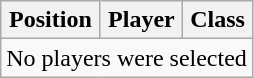<table class="wikitable sortable" border="1">
<tr>
<th>Position</th>
<th>Player</th>
<th>Class</th>
</tr>
<tr align="center">
<td colspan=3>No players were selected</td>
</tr>
</table>
